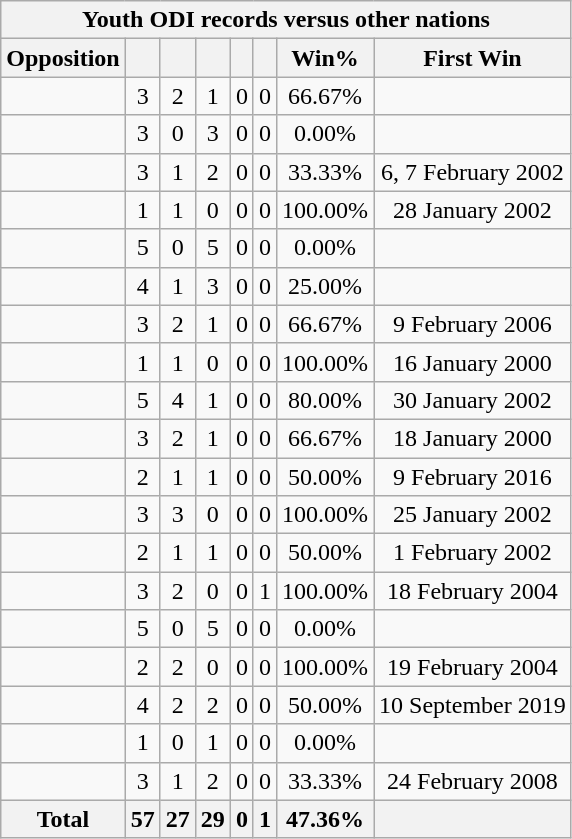<table class="wikitable plainrowheaders sortable" style="text-align:center; font-size:100%;">
<tr class="unsortable">
<th scope="col" colspan=8>Youth ODI records versus other nations</th>
</tr>
<tr align="center">
<th scope="col">Opposition</th>
<th scope="col"></th>
<th scope="col"></th>
<th scope="col"></th>
<th scope="col"></th>
<th scope="col"></th>
<th scope="col">Win%</th>
<th scope="col" class="unsortable">First Win</th>
</tr>
<tr align="center">
<td style="text-align:left;"></td>
<td>3</td>
<td>2</td>
<td>1</td>
<td>0</td>
<td>0</td>
<td>66.67%</td>
<td></td>
</tr>
<tr>
<td style="text-align:left;"></td>
<td>3</td>
<td>0</td>
<td>3</td>
<td>0</td>
<td>0</td>
<td>0.00%</td>
<td></td>
</tr>
<tr>
<td style="text-align:left;"></td>
<td>3</td>
<td>1</td>
<td>2</td>
<td>0</td>
<td>0</td>
<td>33.33%</td>
<td>6, 7 February 2002</td>
</tr>
<tr>
<td style="text-align:left;"></td>
<td>1</td>
<td>1</td>
<td>0</td>
<td>0</td>
<td>0</td>
<td>100.00%</td>
<td>28 January 2002</td>
</tr>
<tr>
<td style="text-align:left;"></td>
<td>5</td>
<td>0</td>
<td>5</td>
<td>0</td>
<td>0</td>
<td>0.00%</td>
<td></td>
</tr>
<tr>
<td style="text-align:left;"></td>
<td>4</td>
<td>1</td>
<td>3</td>
<td>0</td>
<td>0</td>
<td>25.00%</td>
<td></td>
</tr>
<tr>
<td style="text-align:left;"></td>
<td>3</td>
<td>2</td>
<td>1</td>
<td>0</td>
<td>0</td>
<td>66.67%</td>
<td>9 February 2006</td>
</tr>
<tr>
<td style="text-align:left;"></td>
<td>1</td>
<td>1</td>
<td>0</td>
<td>0</td>
<td>0</td>
<td>100.00%</td>
<td>16 January 2000</td>
</tr>
<tr>
<td style="text-align:left;"></td>
<td>5</td>
<td>4</td>
<td>1</td>
<td>0</td>
<td>0</td>
<td>80.00%</td>
<td>30 January 2002</td>
</tr>
<tr>
<td style="text-align:left;"></td>
<td>3</td>
<td>2</td>
<td>1</td>
<td>0</td>
<td>0</td>
<td>66.67%</td>
<td>18 January 2000</td>
</tr>
<tr>
<td style="text-align:left;"></td>
<td>2</td>
<td>1</td>
<td>1</td>
<td>0</td>
<td>0</td>
<td>50.00%</td>
<td>9 February 2016</td>
</tr>
<tr>
<td style="text-align:left;"></td>
<td>3</td>
<td>3</td>
<td>0</td>
<td>0</td>
<td>0</td>
<td>100.00%</td>
<td>25 January 2002</td>
</tr>
<tr>
<td style="text-align:left;"></td>
<td>2</td>
<td>1</td>
<td>1</td>
<td>0</td>
<td>0</td>
<td>50.00%</td>
<td>1 February 2002</td>
</tr>
<tr>
<td style="text-align:left;"></td>
<td>3</td>
<td>2</td>
<td>0</td>
<td>0</td>
<td>1</td>
<td>100.00%</td>
<td>18 February 2004</td>
</tr>
<tr>
<td style="text-align:left;"></td>
<td>5</td>
<td>0</td>
<td>5</td>
<td>0</td>
<td>0</td>
<td>0.00%</td>
<td></td>
</tr>
<tr>
<td style="text-align:left;"></td>
<td>2</td>
<td>2</td>
<td>0</td>
<td>0</td>
<td>0</td>
<td>100.00%</td>
<td>19 February 2004</td>
</tr>
<tr>
<td style="text-align:left;"></td>
<td>4</td>
<td>2</td>
<td>2</td>
<td>0</td>
<td>0</td>
<td>50.00%</td>
<td>10 September 2019</td>
</tr>
<tr>
<td style="text-align:left;"></td>
<td>1</td>
<td>0</td>
<td>1</td>
<td>0</td>
<td>0</td>
<td>0.00%</td>
<td></td>
</tr>
<tr>
<td style="text-align:left;"></td>
<td>3</td>
<td>1</td>
<td>2</td>
<td>0</td>
<td>0</td>
<td>33.33%</td>
<td>24 February 2008</td>
</tr>
<tr>
<th scope="col"  class="unsortable">Total</th>
<th>57</th>
<th>27</th>
<th>29</th>
<th>0</th>
<th>1</th>
<th>47.36%</th>
<th></th>
</tr>
</table>
